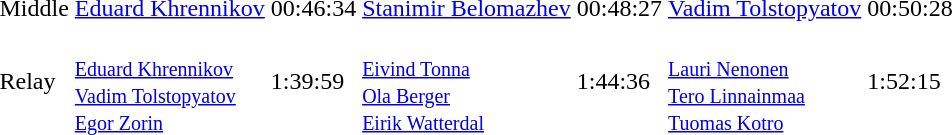<table>
<tr>
<td>Middle</td>
<td><a href='#'>Eduard Khrennikov</a><br></td>
<td>00:46:34</td>
<td><a href='#'>Stanimir Belomazhev</a><br></td>
<td>00:48:27</td>
<td><a href='#'>Vadim Tolstopyatov</a><br></td>
<td>00:50:28</td>
</tr>
<tr>
<td>Relay</td>
<td><br><small><a href='#'>Eduard Khrennikov</a><br><a href='#'>Vadim Tolstopyatov</a><br><a href='#'>Egor Zorin</a></small></td>
<td>1:39:59</td>
<td><br><small><a href='#'>Eivind Tonna</a><br><a href='#'>Ola Berger</a><br><a href='#'>Eirik Watterdal</a></small></td>
<td>1:44:36</td>
<td><br><small><a href='#'>Lauri Nenonen</a><br><a href='#'>Tero Linnainmaa</a><br><a href='#'>Tuomas Kotro</a></small></td>
<td>1:52:15</td>
</tr>
</table>
